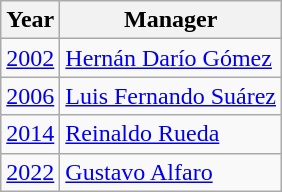<table class="wikitable">
<tr>
<th>Year</th>
<th>Manager</th>
</tr>
<tr>
<td align=center><a href='#'>2002</a></td>
<td> <a href='#'>Hernán Darío Gómez</a></td>
</tr>
<tr>
<td align=center><a href='#'>2006</a></td>
<td> <a href='#'>Luis Fernando Suárez</a></td>
</tr>
<tr>
<td align=center><a href='#'>2014</a></td>
<td> <a href='#'>Reinaldo Rueda</a></td>
</tr>
<tr>
<td align=center><a href='#'>2022</a></td>
<td> <a href='#'>Gustavo Alfaro</a></td>
</tr>
</table>
